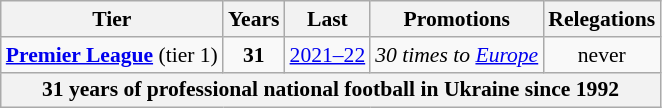<table class="wikitable sortable" style="font-size:90%; text-align: center;">
<tr>
<th>Tier</th>
<th>Years</th>
<th>Last</th>
<th>Promotions</th>
<th>Relegations</th>
</tr>
<tr>
<td align=center><strong><a href='#'>Premier League</a></strong> (tier 1)</td>
<td><strong>31</strong></td>
<td><a href='#'>2021–22</a></td>
<td><em>30 times to <a href='#'>Europe</a></em></td>
<td>never</td>
</tr>
<tr>
<th colspan=5>31 years of professional national football in Ukraine since 1992</th>
</tr>
</table>
